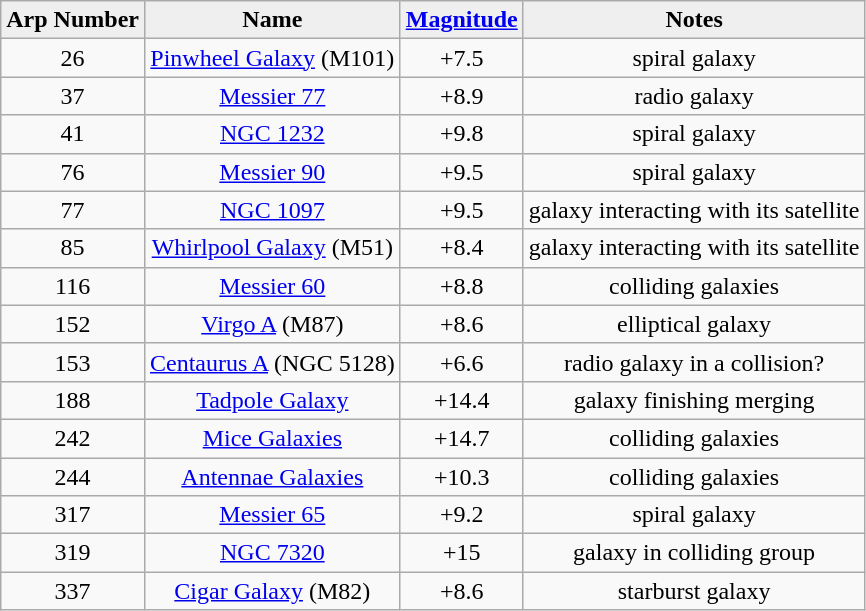<table class="wikitable" style="text-align:center;border-collapse:collapse;" cellpadding="2">
<tr>
<th style="background:#efefef;">Arp Number</th>
<th style="background:#efefef;">Name</th>
<th style="background:#efefef;"><a href='#'>Magnitude</a></th>
<th style="background:#efefef;">Notes</th>
</tr>
<tr>
<td>26</td>
<td><a href='#'>Pinwheel Galaxy</a> (M101)</td>
<td>+7.5</td>
<td>spiral galaxy</td>
</tr>
<tr>
<td>37</td>
<td><a href='#'>Messier 77</a></td>
<td>+8.9</td>
<td>radio galaxy</td>
</tr>
<tr>
<td>41</td>
<td><a href='#'>NGC 1232</a></td>
<td>+9.8</td>
<td>spiral galaxy</td>
</tr>
<tr>
<td>76</td>
<td><a href='#'>Messier 90</a></td>
<td>+9.5</td>
<td>spiral galaxy</td>
</tr>
<tr>
<td>77</td>
<td><a href='#'>NGC 1097</a></td>
<td>+9.5</td>
<td>galaxy interacting with its satellite</td>
</tr>
<tr>
<td>85</td>
<td><a href='#'>Whirlpool Galaxy</a> (M51)</td>
<td>+8.4</td>
<td>galaxy interacting with its satellite</td>
</tr>
<tr>
<td>116</td>
<td><a href='#'>Messier 60</a></td>
<td>+8.8</td>
<td>colliding galaxies</td>
</tr>
<tr>
<td>152</td>
<td><a href='#'>Virgo A</a> (M87)</td>
<td>+8.6</td>
<td>elliptical galaxy</td>
</tr>
<tr>
<td>153</td>
<td><a href='#'>Centaurus A</a> (NGC 5128)</td>
<td>+6.6</td>
<td>radio galaxy in a collision?</td>
</tr>
<tr>
<td>188</td>
<td><a href='#'>Tadpole Galaxy</a></td>
<td>+14.4</td>
<td>galaxy finishing merging</td>
</tr>
<tr>
<td>242</td>
<td><a href='#'>Mice Galaxies</a></td>
<td>+14.7</td>
<td>colliding galaxies</td>
</tr>
<tr>
<td>244</td>
<td><a href='#'>Antennae Galaxies</a></td>
<td>+10.3</td>
<td>colliding galaxies</td>
</tr>
<tr>
<td>317</td>
<td><a href='#'>Messier 65</a></td>
<td>+9.2</td>
<td>spiral galaxy</td>
</tr>
<tr>
<td>319</td>
<td><a href='#'>NGC 7320</a></td>
<td>+15</td>
<td>galaxy in colliding group</td>
</tr>
<tr>
<td>337</td>
<td><a href='#'>Cigar Galaxy</a> (M82)</td>
<td>+8.6</td>
<td>starburst galaxy</td>
</tr>
</table>
